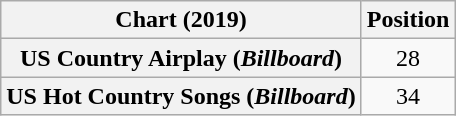<table class="wikitable sortable plainrowheaders" style="text-align:center">
<tr>
<th>Chart (2019)</th>
<th>Position</th>
</tr>
<tr>
<th scope="row">US Country Airplay (<em>Billboard</em>)</th>
<td>28</td>
</tr>
<tr>
<th scope="row">US Hot Country Songs (<em>Billboard</em>)</th>
<td>34</td>
</tr>
</table>
